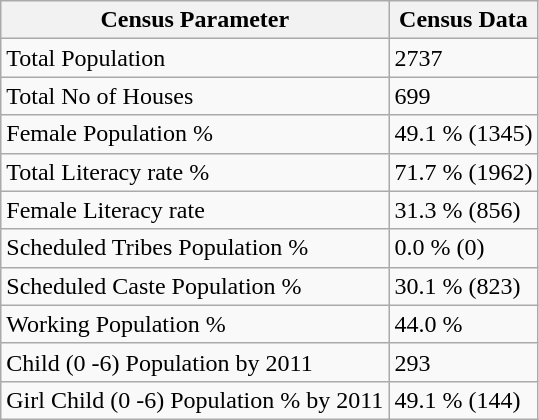<table class="wikitable">
<tr>
<th>Census Parameter</th>
<th>Census Data</th>
</tr>
<tr>
<td>Total Population</td>
<td>2737</td>
</tr>
<tr>
<td>Total No of Houses</td>
<td>699</td>
</tr>
<tr>
<td>Female Population %</td>
<td>49.1 % (1345)</td>
</tr>
<tr>
<td>Total Literacy rate %</td>
<td>71.7 % (1962)</td>
</tr>
<tr>
<td>Female Literacy rate</td>
<td>31.3 % (856)</td>
</tr>
<tr>
<td>Scheduled Tribes Population %</td>
<td>0.0 % (0)</td>
</tr>
<tr>
<td>Scheduled Caste Population %</td>
<td>30.1 % (823)</td>
</tr>
<tr>
<td>Working Population %</td>
<td>44.0 %</td>
</tr>
<tr>
<td>Child (0 -6) Population by 2011</td>
<td>293</td>
</tr>
<tr>
<td>Girl Child (0 -6) Population % by 2011</td>
<td>49.1 % (144)</td>
</tr>
</table>
